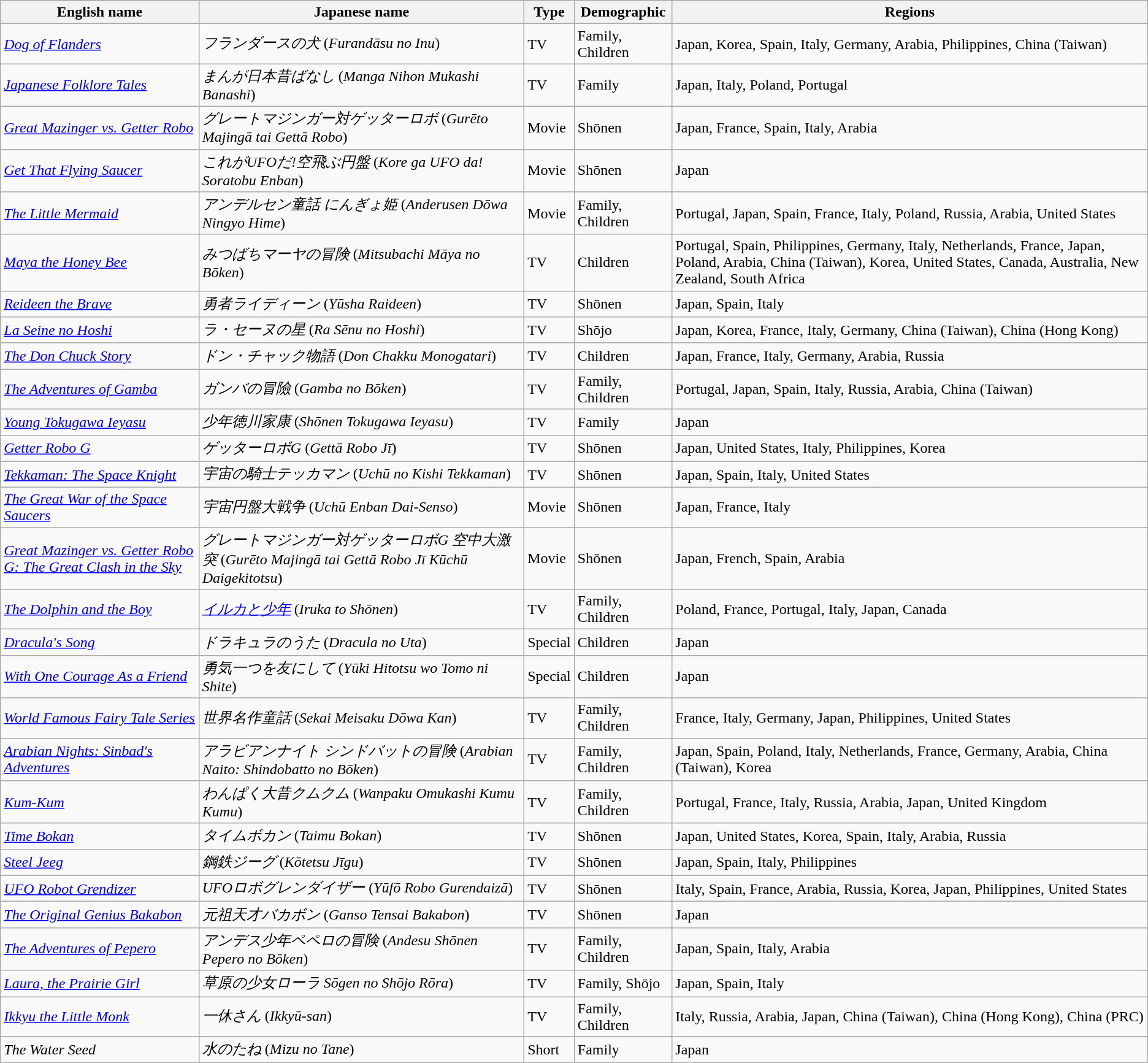<table class="wikitable sortable" border="1">
<tr>
<th>English name</th>
<th>Japanese name</th>
<th>Type</th>
<th>Demographic</th>
<th>Regions</th>
</tr>
<tr>
<td><em><a href='#'>Dog of Flanders</a></em></td>
<td><em>フランダースの犬</em> (<em>Furandāsu no Inu</em>)</td>
<td>TV</td>
<td>Family, Children</td>
<td>Japan, Korea, Spain, Italy, Germany, Arabia, Philippines, China (Taiwan)</td>
</tr>
<tr>
<td><em><a href='#'>Japanese Folklore Tales</a></em></td>
<td><em>まんが日本昔ばなし</em> (<em>Manga Nihon Mukashi Banashi</em>)</td>
<td>TV</td>
<td>Family</td>
<td>Japan, Italy, Poland, Portugal</td>
</tr>
<tr>
<td><em><a href='#'>Great Mazinger vs. Getter Robo</a></em></td>
<td><em>グレートマジンガー対ゲッターロボ</em> (<em>Gurēto Majingā tai Gettā Robo</em>)</td>
<td>Movie</td>
<td>Shōnen</td>
<td>Japan, France, Spain, Italy, Arabia</td>
</tr>
<tr>
<td><em><a href='#'>Get That Flying Saucer</a></em></td>
<td><em>これがUFOだ!空飛ぶ円盤</em> (<em>Kore ga UFO da! Soratobu Enban</em>)</td>
<td>Movie</td>
<td>Shōnen</td>
<td>Japan</td>
</tr>
<tr>
<td><em><a href='#'>The Little Mermaid</a></em></td>
<td><em>アンデルセン童話 にんぎょ姫</em> (<em>Anderusen Dōwa Ningyo Hime</em>)</td>
<td>Movie</td>
<td>Family, Children</td>
<td>Portugal, Japan, Spain, France, Italy, Poland, Russia, Arabia, United States</td>
</tr>
<tr>
<td><em><a href='#'>Maya the Honey Bee</a></em></td>
<td><em>みつばちマーヤの冒険</em> (<em>Mitsubachi Māya no Bōken</em>)</td>
<td>TV</td>
<td>Children</td>
<td>Portugal, Spain, Philippines, Germany, Italy, Netherlands, France, Japan, Poland, Arabia, China (Taiwan), Korea, United States, Canada, Australia, New Zealand, South Africa</td>
</tr>
<tr>
<td><em><a href='#'>Reideen the Brave</a></em></td>
<td><em>勇者ライディーン</em> (<em>Yūsha Raideen</em>)</td>
<td>TV</td>
<td>Shōnen</td>
<td>Japan, Spain, Italy</td>
</tr>
<tr>
<td><em><a href='#'>La Seine no Hoshi</a></em></td>
<td><em>ラ・セーヌの星</em> (<em>Ra Sēnu no Hoshi</em>)</td>
<td>TV</td>
<td>Shōjo</td>
<td>Japan, Korea, France, Italy, Germany, China (Taiwan), China (Hong Kong)</td>
</tr>
<tr>
<td><em><a href='#'>The Don Chuck Story</a></em></td>
<td><em>ドン・チャック物語</em> (<em>Don Chakku Monogatari</em>)</td>
<td>TV</td>
<td>Children</td>
<td>Japan, France, Italy, Germany, Arabia, Russia</td>
</tr>
<tr>
<td><em><a href='#'>The Adventures of Gamba</a></em></td>
<td><em>ガンバの冒險</em> (<em>Gamba no Bōken</em>)</td>
<td>TV</td>
<td>Family, Children</td>
<td>Portugal, Japan, Spain, Italy, Russia, Arabia, China (Taiwan)</td>
</tr>
<tr>
<td><em><a href='#'>Young Tokugawa Ieyasu</a></em></td>
<td><em>少年徳川家康</em> (<em>Shōnen Tokugawa Ieyasu</em>)</td>
<td>TV</td>
<td>Family</td>
<td>Japan</td>
</tr>
<tr>
<td><em><a href='#'>Getter Robo G</a></em></td>
<td><em>ゲッターロボG</em> (<em>Gettā Robo Jī</em>)</td>
<td>TV</td>
<td>Shōnen</td>
<td>Japan, United States, Italy, Philippines, Korea</td>
</tr>
<tr>
<td><em><a href='#'>Tekkaman: The Space Knight</a></em></td>
<td><em>宇宙の騎士テッカマン</em> (<em>Uchū no Kishi Tekkaman</em>)</td>
<td>TV</td>
<td>Shōnen</td>
<td>Japan, Spain, Italy, United States</td>
</tr>
<tr>
<td><em><a href='#'>The Great War of the Space Saucers</a></em></td>
<td><em>宇宙円盤大戦争</em> (<em>Uchū Enban Dai-Senso</em>)</td>
<td>Movie</td>
<td>Shōnen</td>
<td>Japan, France, Italy</td>
</tr>
<tr>
<td><em><a href='#'>Great Mazinger vs. Getter Robo G: The Great Clash in the Sky</a></em></td>
<td><em>グレートマジンガー対ゲッターロボG 空中大激突</em> (<em>Gurēto Majingā tai Gettā Robo Jī Kūchū Daigekitotsu</em>)</td>
<td>Movie</td>
<td>Shōnen</td>
<td>Japan, French, Spain, Arabia</td>
</tr>
<tr>
<td><em><a href='#'>The Dolphin and the Boy</a></em></td>
<td><em><a href='#'>イルカと少年</a></em> (<em>Iruka to Shōnen</em>)</td>
<td>TV</td>
<td>Family, Children</td>
<td>Poland, France, Portugal, Italy, Japan, Canada</td>
</tr>
<tr>
<td><em><a href='#'>Dracula's Song</a></em></td>
<td><em>ドラキュラのうた</em> (<em>Dracula no Uta</em>)</td>
<td>Special</td>
<td>Children</td>
<td>Japan</td>
</tr>
<tr>
<td><em><a href='#'>With One Courage As a Friend</a></em></td>
<td><em>勇気一つを友にして</em> (<em>Yūki Hitotsu wo Tomo ni Shite</em>)</td>
<td>Special</td>
<td>Children</td>
<td>Japan</td>
</tr>
<tr>
<td><em><a href='#'>World Famous Fairy Tale Series</a></em></td>
<td><em>世界名作童話</em> (<em>Sekai Meisaku Dōwa Kan</em>)</td>
<td>TV</td>
<td>Family, Children</td>
<td>France, Italy, Germany, Japan, Philippines, United States</td>
</tr>
<tr>
<td><em><a href='#'>Arabian Nights: Sinbad's Adventures</a></em></td>
<td><em>アラビアンナイト シンドバットの冒険</em> (<em>Arabian Naito: Shindobatto no Bōken</em>)</td>
<td>TV</td>
<td>Family, Children</td>
<td>Japan, Spain, Poland, Italy, Netherlands, France, Germany, Arabia, China (Taiwan), Korea</td>
</tr>
<tr>
<td><em><a href='#'>Kum-Kum</a></em></td>
<td><em>わんぱく大昔クムクム</em> (<em>Wanpaku Omukashi Kumu Kumu</em>)</td>
<td>TV</td>
<td>Family, Children</td>
<td>Portugal, France, Italy, Russia, Arabia, Japan, United Kingdom</td>
</tr>
<tr>
<td><em><a href='#'>Time Bokan</a></em></td>
<td><em>タイムボカン</em> (<em>Taimu Bokan</em>)</td>
<td>TV</td>
<td>Shōnen</td>
<td>Japan, United States, Korea, Spain, Italy, Arabia, Russia</td>
</tr>
<tr>
<td><em><a href='#'>Steel Jeeg</a></em></td>
<td><em>鋼鉄ジーグ</em> (<em>Kōtetsu Jīgu</em>)</td>
<td>TV</td>
<td>Shōnen</td>
<td>Japan, Spain, Italy, Philippines</td>
</tr>
<tr>
<td><em><a href='#'>UFO Robot Grendizer</a></em></td>
<td><em>UFOロボグレンダイザー</em> (<em>Yūfō Robo Gurendaizā</em>)</td>
<td>TV</td>
<td>Shōnen</td>
<td>Italy, Spain, France, Arabia, Russia, Korea, Japan, Philippines, United States</td>
</tr>
<tr>
<td><em><a href='#'>The Original Genius Bakabon</a></em></td>
<td><em>元祖天才バカボン</em> (<em>Ganso Tensai Bakabon</em>)</td>
<td>TV</td>
<td>Shōnen</td>
<td>Japan</td>
</tr>
<tr>
<td><em><a href='#'>The Adventures of Pepero</a></em></td>
<td><em>アンデス少年ペペロの冒険</em> (<em>Andesu Shōnen Pepero no Bōken</em>)</td>
<td>TV</td>
<td>Family, Children</td>
<td>Japan, Spain, Italy, Arabia</td>
</tr>
<tr>
<td><em><a href='#'>Laura, the Prairie Girl</a></em></td>
<td><em>草原の少女ローラ</em> <em>Sōgen no Shōjo Rōra</em>)</td>
<td>TV</td>
<td>Family, Shōjo</td>
<td>Japan, Spain, Italy</td>
</tr>
<tr>
<td><em><a href='#'>Ikkyu the Little Monk</a></em></td>
<td><em>一休さん</em> (<em>Ikkyū-san</em>)</td>
<td>TV</td>
<td>Family, Children</td>
<td>Italy, Russia, Arabia, Japan, China (Taiwan), China (Hong Kong), China (PRC)</td>
</tr>
<tr>
<td><em>The Water Seed</em></td>
<td><em>水のたね</em> (<em>Mizu no Tane</em>)</td>
<td>Short</td>
<td>Family</td>
<td>Japan</td>
</tr>
<tr>
</tr>
</table>
